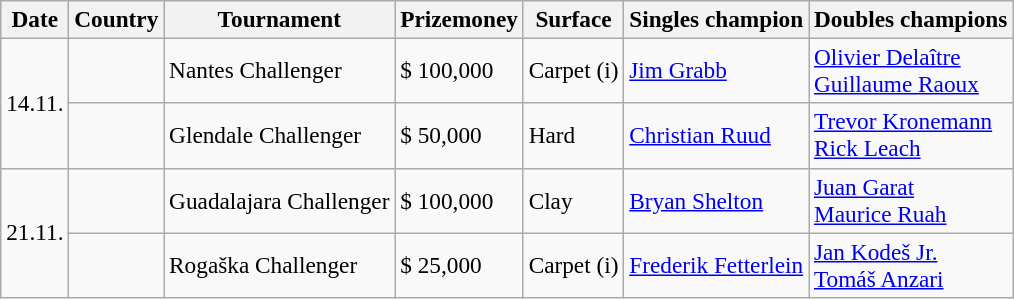<table class="sortable wikitable" style=font-size:97%>
<tr>
<th>Date</th>
<th>Country</th>
<th>Tournament</th>
<th>Prizemoney</th>
<th>Surface</th>
<th>Singles champion</th>
<th>Doubles champions</th>
</tr>
<tr>
<td rowspan="2">14.11.</td>
<td></td>
<td>Nantes Challenger</td>
<td>$ 100,000</td>
<td>Carpet (i)</td>
<td> <a href='#'>Jim Grabb</a></td>
<td> <a href='#'>Olivier Delaître</a><br> <a href='#'>Guillaume Raoux</a></td>
</tr>
<tr>
<td></td>
<td>Glendale Challenger</td>
<td>$ 50,000</td>
<td>Hard</td>
<td> <a href='#'>Christian Ruud</a></td>
<td> <a href='#'>Trevor Kronemann</a><br> <a href='#'>Rick Leach</a></td>
</tr>
<tr>
<td rowspan="2">21.11.</td>
<td></td>
<td>Guadalajara Challenger</td>
<td>$ 100,000</td>
<td>Clay</td>
<td> <a href='#'>Bryan Shelton</a></td>
<td> <a href='#'>Juan Garat</a><br> <a href='#'>Maurice Ruah</a></td>
</tr>
<tr>
<td></td>
<td>Rogaška Challenger</td>
<td>$ 25,000</td>
<td>Carpet (i)</td>
<td> <a href='#'>Frederik Fetterlein</a></td>
<td> <a href='#'>Jan Kodeš Jr.</a><br> <a href='#'>Tomáš Anzari</a></td>
</tr>
</table>
